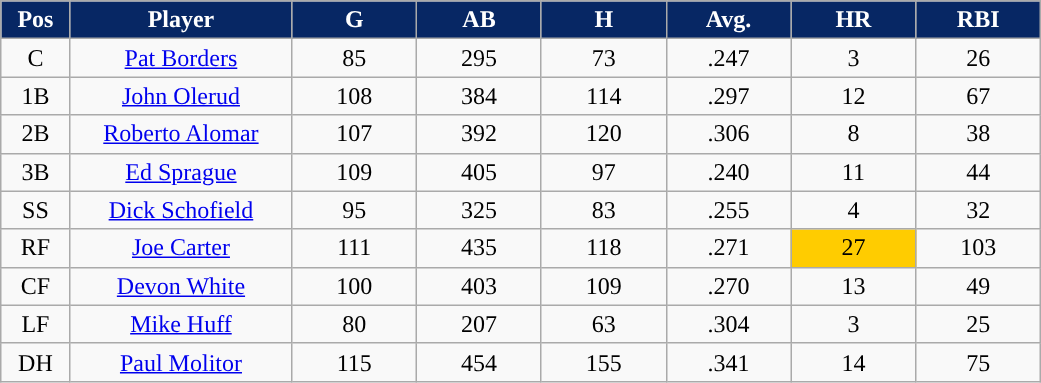<table class="wikitable sortable">
<tr>
<th style="background:#072764;color:white;" width="5%">Pos</th>
<th style="background:#072764;color:white;" width="16%">Player</th>
<th style="background:#072764;color:white;" width="9%">G</th>
<th style="background:#072764;color:white;" width="9%">AB</th>
<th style="background:#072764;color:white;" width="9%">H</th>
<th style="background:#072764;color:white;" width="9%">Avg.</th>
<th style="background:#072764;color:white;" width="9%">HR</th>
<th style="background:#072764;color:white;" width="9%">RBI</th>
</tr>
<tr align="center">
<td>C</td>
<td><a href='#'>Pat Borders</a></td>
<td>85</td>
<td>295</td>
<td>73</td>
<td>.247</td>
<td>3</td>
<td>26</td>
</tr>
<tr align="center">
<td>1B</td>
<td><a href='#'>John Olerud</a></td>
<td>108</td>
<td>384</td>
<td>114</td>
<td>.297</td>
<td>12</td>
<td>67</td>
</tr>
<tr align="center">
<td>2B</td>
<td><a href='#'>Roberto Alomar</a></td>
<td>107</td>
<td>392</td>
<td>120</td>
<td>.306</td>
<td>8</td>
<td>38</td>
</tr>
<tr align="center">
<td>3B</td>
<td><a href='#'>Ed Sprague</a></td>
<td>109</td>
<td>405</td>
<td>97</td>
<td>.240</td>
<td>11</td>
<td>44</td>
</tr>
<tr align="center">
<td>SS</td>
<td><a href='#'>Dick Schofield</a></td>
<td>95</td>
<td>325</td>
<td>83</td>
<td>.255</td>
<td>4</td>
<td>32</td>
</tr>
<tr align="center">
<td>RF</td>
<td><a href='#'>Joe Carter</a></td>
<td>111</td>
<td>435</td>
<td>118</td>
<td>.271</td>
<td style="background:#fc0;">27</td>
<td>103</td>
</tr>
<tr align="center">
<td>CF</td>
<td><a href='#'>Devon White</a></td>
<td>100</td>
<td>403</td>
<td>109</td>
<td>.270</td>
<td>13</td>
<td>49</td>
</tr>
<tr align="center">
<td>LF</td>
<td><a href='#'>Mike Huff</a></td>
<td>80</td>
<td>207</td>
<td>63</td>
<td>.304</td>
<td>3</td>
<td>25</td>
</tr>
<tr align="center">
<td>DH</td>
<td><a href='#'>Paul Molitor</a></td>
<td>115</td>
<td>454</td>
<td>155</td>
<td>.341</td>
<td>14</td>
<td>75</td>
</tr>
</table>
